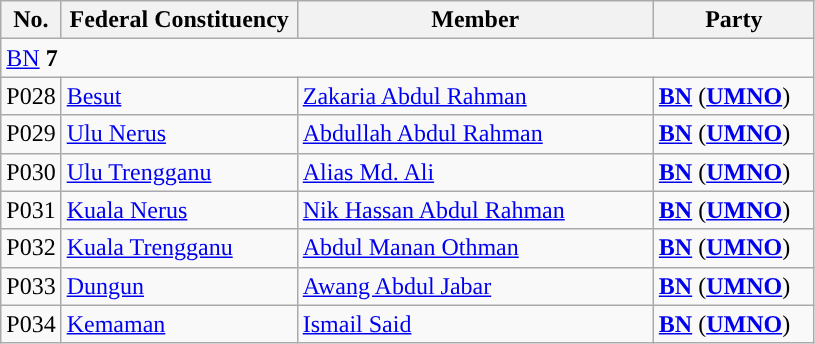<table class="wikitable sortable">
<tr>
<th style="width:30px;">No.</th>
<th style="width:150px;">Federal Constituency</th>
<th style="width:230px;">Member</th>
<th style="width:100px;">Party</th>
</tr>
<tr>
<td colspan="4"><a href='#'>BN</a> <strong>7</strong></td>
</tr>
<tr>
<td>P028</td>
<td><a href='#'>Besut</a></td>
<td><a href='#'>Zakaria Abdul Rahman</a></td>
<td><strong><a href='#'>BN</a></strong> (<strong><a href='#'>UMNO</a></strong>)</td>
</tr>
<tr>
<td>P029</td>
<td><a href='#'>Ulu Nerus</a></td>
<td><a href='#'>Abdullah Abdul Rahman</a></td>
<td><strong><a href='#'>BN</a></strong> (<strong><a href='#'>UMNO</a></strong>)</td>
</tr>
<tr>
<td>P030</td>
<td><a href='#'>Ulu Trengganu</a></td>
<td><a href='#'>Alias Md. Ali</a></td>
<td><strong><a href='#'>BN</a></strong> (<strong><a href='#'>UMNO</a></strong>)</td>
</tr>
<tr>
<td>P031</td>
<td><a href='#'>Kuala Nerus</a></td>
<td><a href='#'>Nik Hassan Abdul Rahman</a></td>
<td><strong><a href='#'>BN</a></strong> (<strong><a href='#'>UMNO</a></strong>)</td>
</tr>
<tr>
<td>P032</td>
<td><a href='#'>Kuala Trengganu</a></td>
<td><a href='#'>Abdul Manan Othman</a></td>
<td><strong><a href='#'>BN</a></strong> (<strong><a href='#'>UMNO</a></strong>)</td>
</tr>
<tr>
<td>P033</td>
<td><a href='#'>Dungun</a></td>
<td><a href='#'>Awang Abdul Jabar</a></td>
<td><strong><a href='#'>BN</a></strong> (<strong><a href='#'>UMNO</a></strong>)</td>
</tr>
<tr>
<td>P034</td>
<td><a href='#'>Kemaman</a></td>
<td><a href='#'>Ismail Said</a></td>
<td><strong><a href='#'>BN</a></strong> (<strong><a href='#'>UMNO</a></strong>)</td>
</tr>
</table>
